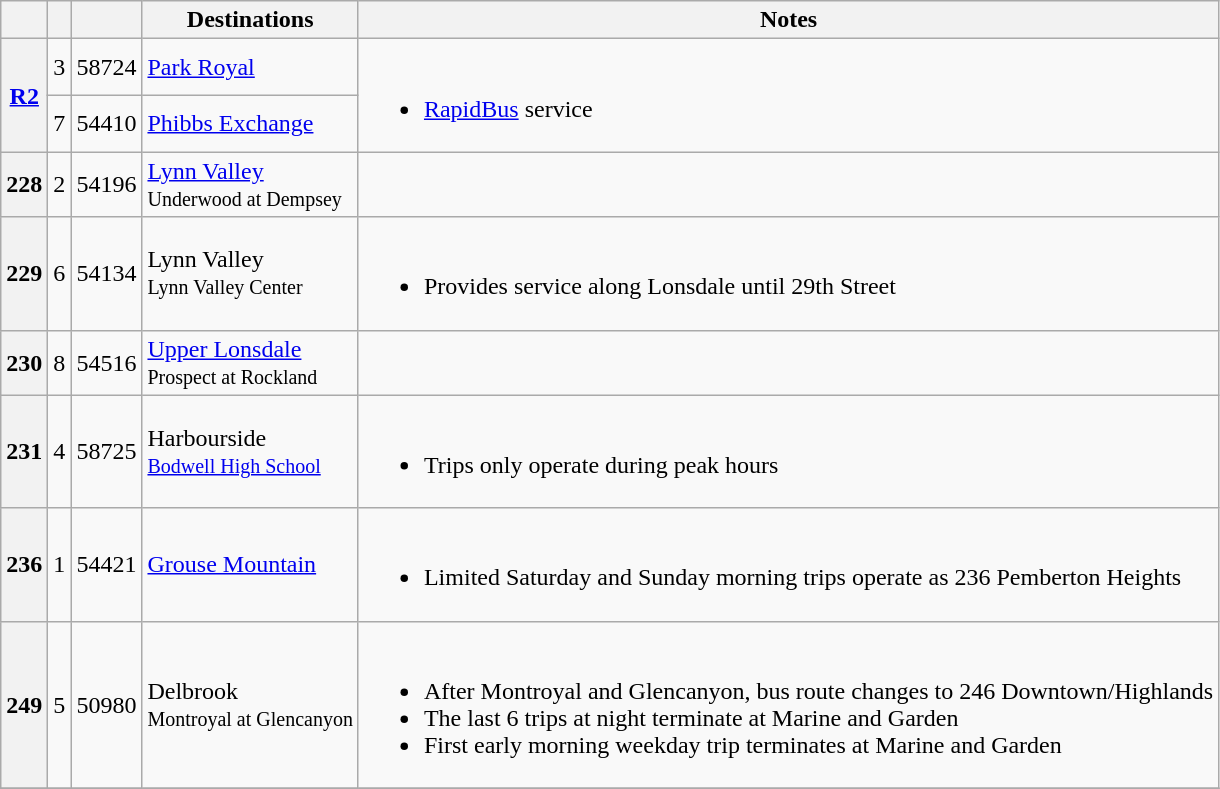<table class="wikitable">
<tr>
<th></th>
<th></th>
<th></th>
<th>Destinations</th>
<th>Notes</th>
</tr>
<tr>
<th rowspan="2"><a href='#'>R2</a></th>
<td>3</td>
<td>58724</td>
<td><a href='#'>Park Royal</a></td>
<td rowspan="2"><br><ul><li><a href='#'>RapidBus</a> service</li></ul></td>
</tr>
<tr>
<td>7</td>
<td>54410</td>
<td><a href='#'>Phibbs Exchange</a></td>
</tr>
<tr>
<th>228</th>
<td>2</td>
<td>54196</td>
<td><a href='#'>Lynn Valley</a><br><small>Underwood at Dempsey</small></td>
<td></td>
</tr>
<tr>
<th>229</th>
<td>6</td>
<td>54134</td>
<td>Lynn Valley<br><small>Lynn Valley Center</small></td>
<td><br><ul><li>Provides service along Lonsdale until 29th Street</li></ul></td>
</tr>
<tr>
<th>230</th>
<td>8</td>
<td>54516</td>
<td><a href='#'>Upper Lonsdale</a><br><small>Prospect at Rockland</small></td>
<td></td>
</tr>
<tr>
<th>231</th>
<td>4</td>
<td>58725</td>
<td>Harbourside<br><small><a href='#'>Bodwell High School</a></small></td>
<td><br><ul><li>Trips only operate during peak hours</li></ul></td>
</tr>
<tr>
<th>236</th>
<td>1</td>
<td>54421</td>
<td><a href='#'>Grouse Mountain</a></td>
<td><br><ul><li>Limited Saturday and Sunday morning trips operate as 236 Pemberton Heights</li></ul></td>
</tr>
<tr>
<th>249</th>
<td>5</td>
<td>50980</td>
<td>Delbrook<br><small>Montroyal at Glencanyon</small></td>
<td><br><ul><li>After Montroyal and Glencanyon, bus route changes to 246 Downtown/Highlands</li><li>The last 6 trips at night terminate at Marine and Garden</li><li>First early morning weekday trip terminates at Marine and Garden</li></ul></td>
</tr>
<tr>
</tr>
</table>
